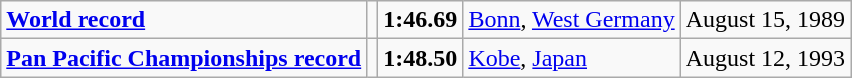<table class="wikitable">
<tr>
<td><strong><a href='#'>World record</a></strong></td>
<td></td>
<td><strong>1:46.69</strong></td>
<td><a href='#'>Bonn</a>, <a href='#'>West Germany</a></td>
<td>August 15, 1989</td>
</tr>
<tr>
<td><strong><a href='#'>Pan Pacific Championships record</a></strong></td>
<td></td>
<td><strong>1:48.50</strong></td>
<td><a href='#'>Kobe</a>, <a href='#'>Japan</a></td>
<td>August 12, 1993</td>
</tr>
</table>
